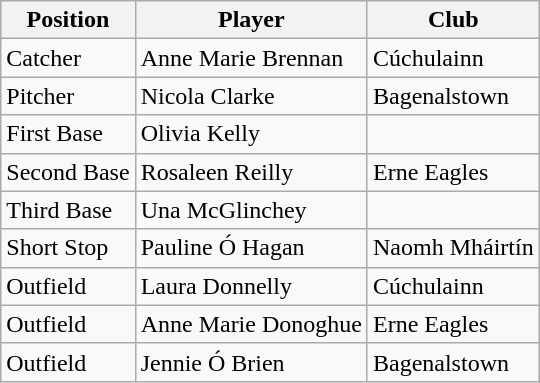<table class="wikitable">
<tr>
<th>Position</th>
<th>Player</th>
<th>Club</th>
</tr>
<tr>
<td>Catcher</td>
<td>Anne Marie Brennan</td>
<td>Cúchulainn</td>
</tr>
<tr>
<td>Pitcher</td>
<td>Nicola Clarke</td>
<td>Bagenalstown</td>
</tr>
<tr>
<td>First Base</td>
<td>Olivia Kelly</td>
<td></td>
</tr>
<tr>
<td>Second Base</td>
<td>Rosaleen Reilly</td>
<td>Erne Eagles</td>
</tr>
<tr>
<td>Third Base</td>
<td>Una McGlinchey</td>
<td></td>
</tr>
<tr>
<td>Short Stop</td>
<td>Pauline Ó Hagan</td>
<td>Naomh Mháirtín</td>
</tr>
<tr>
<td>Outfield</td>
<td>Laura Donnelly</td>
<td>Cúchulainn</td>
</tr>
<tr>
<td>Outfield</td>
<td>Anne Marie Donoghue</td>
<td>Erne Eagles</td>
</tr>
<tr>
<td>Outfield</td>
<td>Jennie Ó Brien</td>
<td>Bagenalstown</td>
</tr>
</table>
